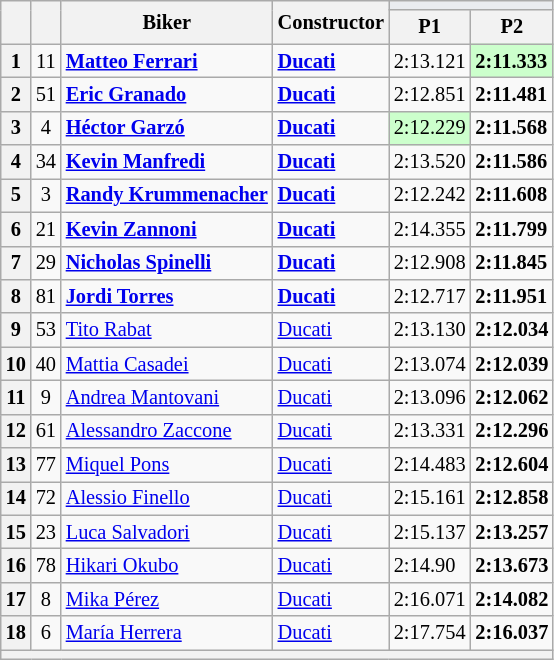<table class="wikitable sortable" style="font-size: 85%;">
<tr>
<th rowspan="2"></th>
<th rowspan="2"></th>
<th rowspan="2">Biker</th>
<th rowspan="2">Constructor</th>
<th colspan="2" style="background:#eaecf0; text-align:center;"></th>
</tr>
<tr>
<th scope="col">P1</th>
<th scope="col">P2</th>
</tr>
<tr>
<th scope="row">1</th>
<td align="center">11</td>
<td><strong> <a href='#'>Matteo Ferrari</a></strong></td>
<td><strong><a href='#'>Ducati</a></strong></td>
<td>2:13.121</td>
<td style="background:#ccffcc;"><strong>2:11.333</strong></td>
</tr>
<tr>
<th scope="row">2</th>
<td align="center">51</td>
<td><strong> <a href='#'>Eric Granado</a></strong></td>
<td><strong><a href='#'>Ducati</a></strong></td>
<td>2:12.851</td>
<td><strong>2:11.481</strong></td>
</tr>
<tr>
<th scope="row">3</th>
<td align="center">4</td>
<td><strong> <a href='#'>Héctor Garzó</a></strong></td>
<td><strong><a href='#'>Ducati</a></strong></td>
<td style="background:#ccffcc;">2:12.229</td>
<td><strong>2:11.568</strong></td>
</tr>
<tr>
<th scope="row">4</th>
<td align="center">34</td>
<td><strong></strong> <strong><a href='#'>Kevin Manfredi</a></strong></td>
<td><strong><a href='#'>Ducati</a></strong></td>
<td>2:13.520</td>
<td><strong>2:11.586</strong></td>
</tr>
<tr>
<th scope="row">5</th>
<td align="center">3</td>
<td><strong> <a href='#'>Randy Krummenacher</a></strong></td>
<td><strong><a href='#'>Ducati</a></strong></td>
<td>2:12.242</td>
<td><strong>2:11.608</strong></td>
</tr>
<tr>
<th scope="row">6</th>
<td align="center">21</td>
<td><strong> <a href='#'>Kevin Zannoni</a></strong></td>
<td><strong><a href='#'>Ducati</a></strong></td>
<td>2:14.355</td>
<td><strong>2:11.799</strong></td>
</tr>
<tr>
<th scope="row">7</th>
<td align="center">29</td>
<td><strong> <a href='#'>Nicholas Spinelli</a></strong></td>
<td><strong><a href='#'>Ducati</a></strong></td>
<td>2:12.908</td>
<td><strong>2:11.845</strong></td>
</tr>
<tr>
<th scope="row">8</th>
<td align="center">81</td>
<td><strong> <a href='#'>Jordi Torres</a></strong></td>
<td><strong><a href='#'>Ducati</a></strong></td>
<td>2:12.717</td>
<td><strong>2:11.951</strong></td>
</tr>
<tr>
<th scope="row">9</th>
<td align="center">53</td>
<td><strong></strong> <a href='#'>Tito Rabat</a></td>
<td><a href='#'>Ducati</a></td>
<td>2:13.130</td>
<td><strong>2:12.034</strong></td>
</tr>
<tr>
<th scope="row">10</th>
<td align="center">40</td>
<td><strong></strong> <a href='#'>Mattia Casadei</a></td>
<td><a href='#'>Ducati</a></td>
<td>2:13.074</td>
<td><strong>2:12.039</strong></td>
</tr>
<tr>
<th scope="row">11</th>
<td align="center">9</td>
<td> <a href='#'>Andrea Mantovani</a></td>
<td><a href='#'>Ducati</a></td>
<td>2:13.096</td>
<td><strong>2:12.062</strong></td>
</tr>
<tr>
<th scope="row">12</th>
<td align="center">61</td>
<td> <a href='#'>Alessandro Zaccone</a></td>
<td><a href='#'>Ducati</a></td>
<td>2:13.331</td>
<td><strong>2:12.296</strong></td>
</tr>
<tr>
<th scope="row">13</th>
<td align="center">77</td>
<td> <a href='#'>Miquel Pons</a></td>
<td><a href='#'>Ducati</a></td>
<td>2:14.483</td>
<td><strong>2:12.604</strong></td>
</tr>
<tr>
<th scope="row">14</th>
<td align="center">72</td>
<td> <a href='#'>Alessio Finello</a></td>
<td><a href='#'>Ducati</a></td>
<td>2:15.161</td>
<td><strong>2:12.858</strong></td>
</tr>
<tr>
<th scope="row">15</th>
<td align="center">23</td>
<td> <a href='#'>Luca Salvadori</a></td>
<td><a href='#'>Ducati</a></td>
<td>2:15.137</td>
<td><strong>2:13.257</strong></td>
</tr>
<tr>
<th scope="row">16</th>
<td align="center">78</td>
<td> <a href='#'>Hikari Okubo</a></td>
<td><a href='#'>Ducati</a></td>
<td>2:14.90</td>
<td><strong>2:13.673</strong></td>
</tr>
<tr>
<th scope="row">17</th>
<td align="center">8</td>
<td> <a href='#'>Mika Pérez</a></td>
<td><a href='#'>Ducati</a></td>
<td>2:16.071</td>
<td><strong>2:14.082</strong></td>
</tr>
<tr>
<th scope="row">18</th>
<td align="center">6</td>
<td> <a href='#'>María Herrera</a></td>
<td><a href='#'>Ducati</a></td>
<td>2:17.754</td>
<td><strong>2:16.037</strong></td>
</tr>
<tr>
<th colspan="6"></th>
</tr>
</table>
